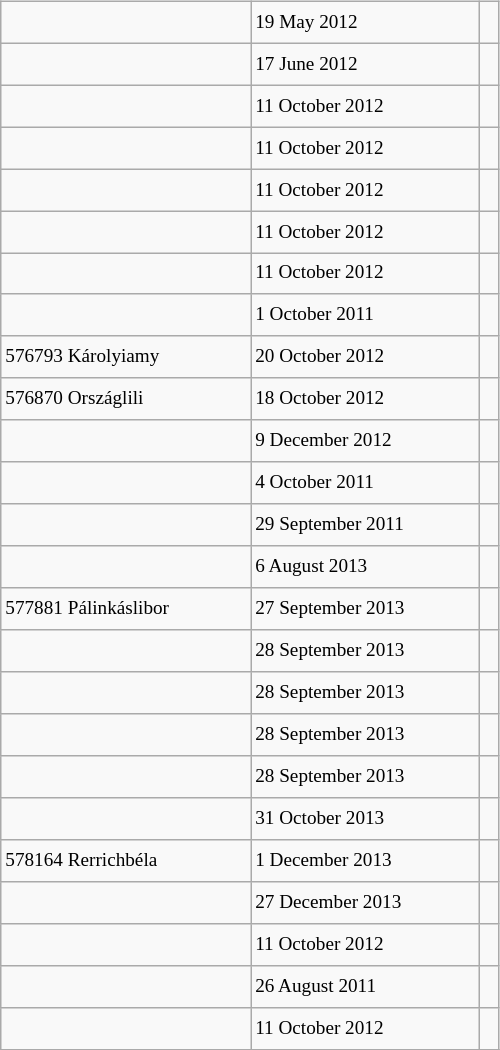<table class="wikitable" style="font-size: 80%; float: left; width: 26em; margin-right: 1em; height: 700px">
<tr>
<td></td>
<td>19 May 2012</td>
<td></td>
</tr>
<tr>
<td></td>
<td>17 June 2012</td>
<td></td>
</tr>
<tr>
<td></td>
<td>11 October 2012</td>
<td></td>
</tr>
<tr>
<td></td>
<td>11 October 2012</td>
<td></td>
</tr>
<tr>
<td></td>
<td>11 October 2012</td>
<td></td>
</tr>
<tr>
<td></td>
<td>11 October 2012</td>
<td></td>
</tr>
<tr>
<td></td>
<td>11 October 2012</td>
<td></td>
</tr>
<tr>
<td></td>
<td>1 October 2011</td>
<td></td>
</tr>
<tr>
<td>576793 Károlyiamy</td>
<td>20 October 2012</td>
<td> </td>
</tr>
<tr>
<td>576870 Országlili</td>
<td>18 October 2012</td>
<td> </td>
</tr>
<tr>
<td></td>
<td>9 December 2012</td>
<td></td>
</tr>
<tr>
<td></td>
<td>4 October 2011</td>
<td></td>
</tr>
<tr>
<td></td>
<td>29 September 2011</td>
<td></td>
</tr>
<tr>
<td></td>
<td>6 August 2013</td>
<td></td>
</tr>
<tr>
<td>577881 Pálinkáslibor</td>
<td>27 September 2013</td>
<td> </td>
</tr>
<tr>
<td></td>
<td>28 September 2013</td>
<td></td>
</tr>
<tr>
<td></td>
<td>28 September 2013</td>
<td></td>
</tr>
<tr>
<td></td>
<td>28 September 2013</td>
<td></td>
</tr>
<tr>
<td></td>
<td>28 September 2013</td>
<td></td>
</tr>
<tr>
<td></td>
<td>31 October 2013</td>
<td></td>
</tr>
<tr>
<td>578164 Rerrichbéla</td>
<td>1 December 2013</td>
<td> </td>
</tr>
<tr>
<td></td>
<td>27 December 2013</td>
<td></td>
</tr>
<tr>
<td></td>
<td>11 October 2012</td>
<td></td>
</tr>
<tr>
<td></td>
<td>26 August 2011</td>
<td></td>
</tr>
<tr>
<td></td>
<td>11 October 2012</td>
<td></td>
</tr>
<tr>
</tr>
</table>
